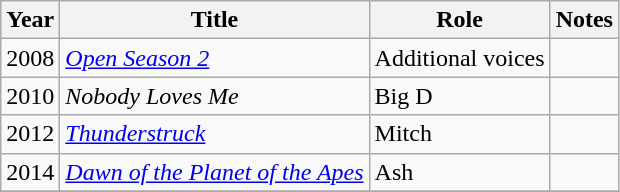<table class="wikitable">
<tr>
<th>Year</th>
<th>Title</th>
<th>Role</th>
<th>Notes</th>
</tr>
<tr>
<td>2008</td>
<td><em><a href='#'>Open Season 2</a></em></td>
<td>Additional voices</td>
<td></td>
</tr>
<tr>
<td>2010</td>
<td><em>Nobody Loves Me</em></td>
<td>Big D</td>
<td></td>
</tr>
<tr>
<td>2012</td>
<td><em><a href='#'>Thunderstruck</a></em></td>
<td>Mitch</td>
<td></td>
</tr>
<tr>
<td>2014</td>
<td><em><a href='#'>Dawn of the Planet of the Apes</a></em></td>
<td>Ash</td>
<td></td>
</tr>
<tr>
</tr>
</table>
